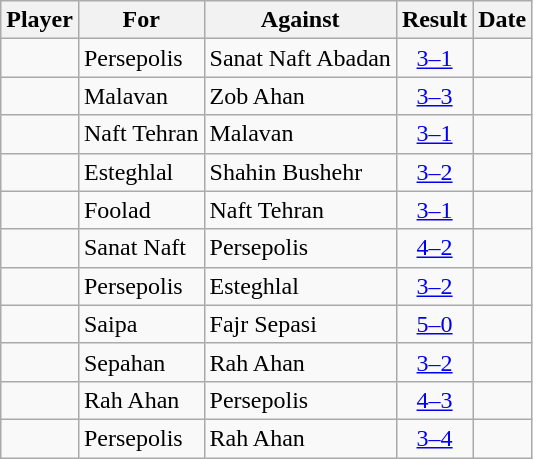<table class="wikitable sortable">
<tr>
<th>Player</th>
<th>For</th>
<th>Against</th>
<th align=center>Result</th>
<th>Date</th>
</tr>
<tr>
<td> </td>
<td>Persepolis</td>
<td>Sanat Naft Abadan</td>
<td align="center"><a href='#'>3–1</a></td>
<td></td>
</tr>
<tr>
<td> </td>
<td>Malavan</td>
<td>Zob Ahan</td>
<td align="center"><a href='#'>3–3</a></td>
<td></td>
</tr>
<tr>
<td> </td>
<td>Naft Tehran</td>
<td>Malavan</td>
<td align="center"><a href='#'>3–1</a></td>
<td></td>
</tr>
<tr>
<td> </td>
<td>Esteghlal</td>
<td>Shahin Bushehr</td>
<td align="center"><a href='#'>3–2</a></td>
<td></td>
</tr>
<tr>
<td> </td>
<td>Foolad</td>
<td>Naft Tehran</td>
<td align="center"><a href='#'>3–1</a></td>
<td></td>
</tr>
<tr>
<td> </td>
<td>Sanat Naft</td>
<td>Persepolis</td>
<td align="center"><a href='#'>4–2</a></td>
<td></td>
</tr>
<tr>
<td> </td>
<td>Persepolis</td>
<td>Esteghlal</td>
<td align="center"><a href='#'>3–2</a></td>
<td></td>
</tr>
<tr>
<td> </td>
<td>Saipa</td>
<td>Fajr Sepasi</td>
<td align="center"><a href='#'>5–0</a></td>
<td></td>
</tr>
<tr>
<td> </td>
<td>Sepahan</td>
<td>Rah Ahan</td>
<td align="center"><a href='#'>3–2</a></td>
<td></td>
</tr>
<tr>
<td> </td>
<td>Rah Ahan</td>
<td>Persepolis</td>
<td align="center"><a href='#'>4–3</a></td>
<td></td>
</tr>
<tr>
<td> </td>
<td>Persepolis</td>
<td>Rah Ahan</td>
<td align="center"><a href='#'>3–4</a></td>
<td></td>
</tr>
</table>
